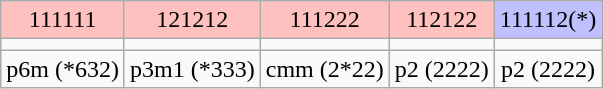<table class="wikitable">
<tr align=center>
<td BGCOLOR="#ffc0c0">111111</td>
<td BGCOLOR="#ffc0c0">121212</td>
<td BGCOLOR="#ffc0c0">111222</td>
<td BGCOLOR="#ffc0c0">112122</td>
<td BGCOLOR="#c0c0ff">111112(*)</td>
</tr>
<tr align=center>
<td></td>
<td></td>
<td></td>
<td></td>
<td></td>
</tr>
<tr align=center>
<td>p6m (*632)</td>
<td>p3m1 (*333)</td>
<td>cmm (2*22)</td>
<td>p2 (2222)</td>
<td>p2 (2222)</td>
</tr>
</table>
